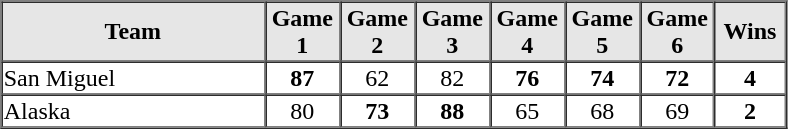<table border=1 cellspacing=0 width=525 align=center>
<tr style="text-align:center; background-color:#e6e6e6;">
<th align=center width=30%>Team</th>
<th width=8%>Game 1</th>
<th width=8%>Game 2</th>
<th width=8%>Game 3</th>
<th width=8%>Game 4</th>
<th width=8%>Game 5</th>
<th width=8%>Game 6</th>
<th width=8%>Wins</th>
</tr>
<tr style="text-align:center;">
<td align=left>San Miguel</td>
<td><strong>87</strong></td>
<td>62</td>
<td>82</td>
<td><strong>76</strong></td>
<td><strong>74</strong></td>
<td><strong>72</strong></td>
<td><strong>4</strong></td>
</tr>
<tr style="text-align:center;">
<td align=left>Alaska</td>
<td>80</td>
<td><strong>73</strong></td>
<td><strong>88</strong></td>
<td>65</td>
<td>68</td>
<td>69</td>
<td><strong>2</strong></td>
</tr>
<tr style="text-align:center; font-size: 85%; background-color:#e6e6e6;">
</tr>
</table>
